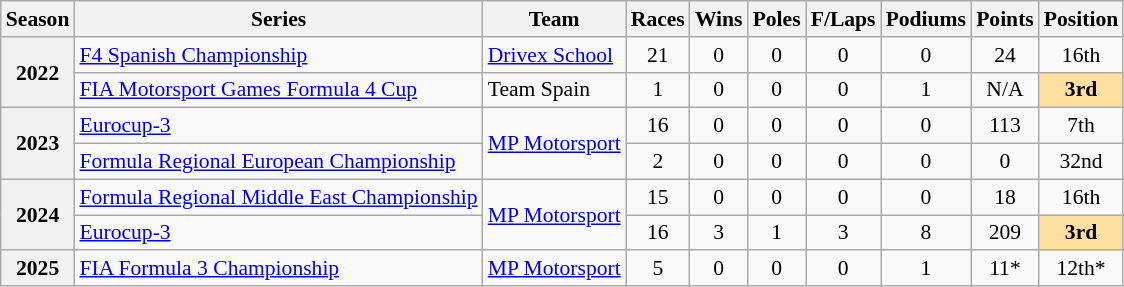<table class="wikitable" style="font-size: 90%; text-align:center;">
<tr>
<th>Season</th>
<th>Series</th>
<th>Team</th>
<th>Races</th>
<th>Wins</th>
<th>Poles</th>
<th>F/Laps</th>
<th>Podiums</th>
<th>Points</th>
<th>Position</th>
</tr>
<tr>
<th rowspan="2">2022</th>
<td style="text-align:left;"><a href='#'>F4 Spanish Championship</a></td>
<td style="text-align:left;"><a href='#'>Drivex School</a></td>
<td>21</td>
<td>0</td>
<td>0</td>
<td>0</td>
<td>0</td>
<td>24</td>
<td>16th</td>
</tr>
<tr>
<td style="text-align:left;"><a href='#'>FIA Motorsport Games Formula 4 Cup</a></td>
<td style="text-align:left;">Team Spain</td>
<td>1</td>
<td>0</td>
<td>0</td>
<td>0</td>
<td>1</td>
<td>N/A</td>
<td style="background:#FFDF9F"><strong>3rd</strong></td>
</tr>
<tr>
<th rowspan="2">2023</th>
<td style="text-align:left;"><a href='#'>Eurocup-3</a></td>
<td style="text-align:left;" rowspan="2"><a href='#'>MP Motorsport</a></td>
<td>16</td>
<td>0</td>
<td>0</td>
<td>0</td>
<td>0</td>
<td>113</td>
<td>7th</td>
</tr>
<tr>
<td style="text-align:left;"><a href='#'>Formula Regional European Championship</a></td>
<td>2</td>
<td>0</td>
<td>0</td>
<td>0</td>
<td>0</td>
<td>0</td>
<td>32nd</td>
</tr>
<tr>
<th rowspan="2">2024</th>
<td style="text-align:left;"><a href='#'>Formula Regional Middle East Championship</a></td>
<td style="text-align:left;" rowspan="2"><a href='#'>MP Motorsport</a></td>
<td>15</td>
<td>0</td>
<td>0</td>
<td>0</td>
<td>0</td>
<td>18</td>
<td>16th</td>
</tr>
<tr>
<td style="text-align:left;"><a href='#'>Eurocup-3</a></td>
<td>16</td>
<td>3</td>
<td>1</td>
<td>3</td>
<td>8</td>
<td>209</td>
<td style="background:#FFDF9F"><strong>3rd</strong></td>
</tr>
<tr>
<th>2025</th>
<td style="text-align:left;"><a href='#'>FIA Formula 3 Championship</a></td>
<td style="text-align:left;"><a href='#'>MP Motorsport</a></td>
<td>5</td>
<td>0</td>
<td>0</td>
<td>0</td>
<td>1</td>
<td>11*</td>
<td>12th*</td>
</tr>
</table>
